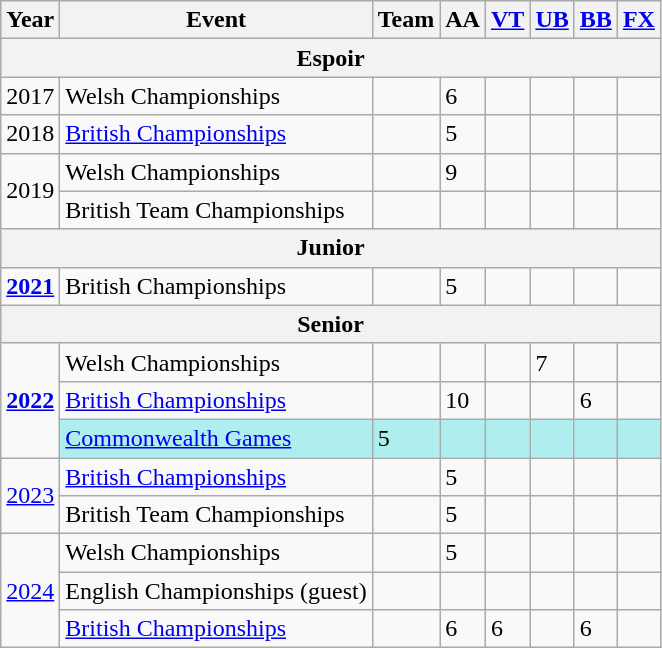<table class="wikitable">
<tr>
<th align="center">Year</th>
<th align="center">Event</th>
<th>Team</th>
<th>AA</th>
<th><a href='#'>VT</a></th>
<th><a href='#'>UB</a></th>
<th><a href='#'>BB</a></th>
<th><a href='#'>FX</a></th>
</tr>
<tr>
<th colspan="8">Espoir</th>
</tr>
<tr>
<td>2017</td>
<td>Welsh Championships</td>
<td></td>
<td>6</td>
<td></td>
<td></td>
<td></td>
<td></td>
</tr>
<tr>
<td>2018</td>
<td><a href='#'>British Championships</a></td>
<td></td>
<td>5</td>
<td></td>
<td></td>
<td></td>
<td></td>
</tr>
<tr>
<td rowspan="2">2019</td>
<td>Welsh Championships</td>
<td></td>
<td>9</td>
<td></td>
<td></td>
<td></td>
<td></td>
</tr>
<tr>
<td>British Team Championships</td>
<td></td>
<td></td>
<td></td>
<td></td>
<td></td>
<td></td>
</tr>
<tr>
<th colspan="8">Junior</th>
</tr>
<tr>
<td rowspan="1"><strong><a href='#'>2021</a></strong></td>
<td align="left">British Championships</td>
<td></td>
<td>5</td>
<td></td>
<td></td>
<td></td>
<td></td>
</tr>
<tr>
<th colspan="8">Senior</th>
</tr>
<tr>
<td rowspan="3"><strong><a href='#'>2022</a></strong></td>
<td align="left">Welsh Championships</td>
<td></td>
<td></td>
<td></td>
<td>7</td>
<td></td>
<td></td>
</tr>
<tr>
<td align="left"><a href='#'>British Championships</a></td>
<td></td>
<td>10</td>
<td></td>
<td></td>
<td>6</td>
<td></td>
</tr>
<tr bgcolor="#afeeee">
<td align="left"><a href='#'>Commonwealth Games</a></td>
<td>5</td>
<td></td>
<td></td>
<td></td>
<td></td>
<td></td>
</tr>
<tr>
<td rowspan="2"><a href='#'>2023</a></td>
<td><a href='#'>British Championships</a></td>
<td></td>
<td>5</td>
<td></td>
<td></td>
<td></td>
<td></td>
</tr>
<tr>
<td>British Team Championships</td>
<td></td>
<td>5</td>
<td></td>
<td></td>
<td></td>
<td></td>
</tr>
<tr>
<td rowspan="3"><a href='#'>2024</a></td>
<td>Welsh Championships</td>
<td></td>
<td>5</td>
<td></td>
<td></td>
<td></td>
<td></td>
</tr>
<tr>
<td>English Championships (guest)</td>
<td></td>
<td></td>
<td></td>
<td></td>
<td></td>
<td></td>
</tr>
<tr>
<td><a href='#'>British Championships</a></td>
<td></td>
<td>6</td>
<td>6</td>
<td></td>
<td>6</td>
<td></td>
</tr>
</table>
